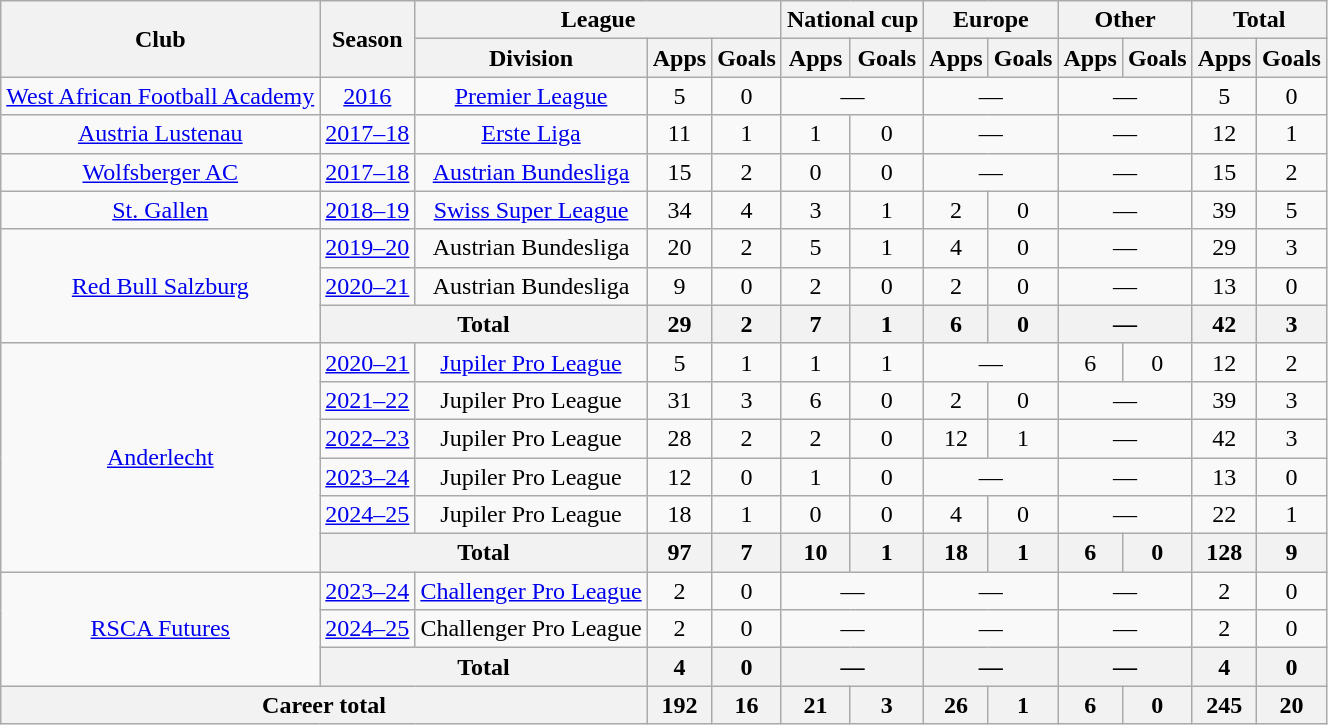<table class="wikitable" style="text-align:center">
<tr>
<th rowspan="2">Club</th>
<th rowspan="2">Season</th>
<th colspan="3">League</th>
<th colspan="2">National cup</th>
<th colspan="2">Europe</th>
<th colspan="2">Other</th>
<th colspan="2">Total</th>
</tr>
<tr>
<th>Division</th>
<th>Apps</th>
<th>Goals</th>
<th>Apps</th>
<th>Goals</th>
<th>Apps</th>
<th>Goals</th>
<th>Apps</th>
<th>Goals</th>
<th>Apps</th>
<th>Goals</th>
</tr>
<tr>
<td><a href='#'>West African Football Academy</a></td>
<td><a href='#'>2016</a></td>
<td><a href='#'>Premier League</a></td>
<td>5</td>
<td>0</td>
<td colspan="2">—</td>
<td colspan="2">—</td>
<td colspan="2">—</td>
<td>5</td>
<td>0</td>
</tr>
<tr>
<td><a href='#'>Austria Lustenau</a></td>
<td><a href='#'>2017–18</a></td>
<td><a href='#'>Erste Liga</a></td>
<td>11</td>
<td>1</td>
<td>1</td>
<td>0</td>
<td colspan="2">—</td>
<td colspan="2">—</td>
<td>12</td>
<td>1</td>
</tr>
<tr>
<td><a href='#'>Wolfsberger AC</a></td>
<td><a href='#'>2017–18</a></td>
<td><a href='#'>Austrian Bundesliga</a></td>
<td>15</td>
<td>2</td>
<td>0</td>
<td>0</td>
<td colspan="2">—</td>
<td colspan="2">—</td>
<td>15</td>
<td>2</td>
</tr>
<tr>
<td><a href='#'>St. Gallen</a></td>
<td><a href='#'>2018–19</a></td>
<td><a href='#'>Swiss Super League</a></td>
<td>34</td>
<td>4</td>
<td>3</td>
<td>1</td>
<td>2</td>
<td>0</td>
<td colspan="2">—</td>
<td>39</td>
<td>5</td>
</tr>
<tr>
<td rowspan="3"><a href='#'>Red Bull Salzburg</a></td>
<td><a href='#'>2019–20</a></td>
<td>Austrian Bundesliga</td>
<td>20</td>
<td>2</td>
<td>5</td>
<td>1</td>
<td>4</td>
<td>0</td>
<td colspan="2">—</td>
<td>29</td>
<td>3</td>
</tr>
<tr>
<td><a href='#'>2020–21</a></td>
<td>Austrian Bundesliga</td>
<td>9</td>
<td>0</td>
<td>2</td>
<td>0</td>
<td>2</td>
<td>0</td>
<td colspan="2">—</td>
<td>13</td>
<td>0</td>
</tr>
<tr>
<th colspan="2">Total</th>
<th>29</th>
<th>2</th>
<th>7</th>
<th>1</th>
<th>6</th>
<th>0</th>
<th colspan="2">—</th>
<th>42</th>
<th>3</th>
</tr>
<tr>
<td rowspan="6"><a href='#'>Anderlecht</a></td>
<td><a href='#'>2020–21</a></td>
<td><a href='#'>Jupiler Pro League</a></td>
<td>5</td>
<td>1</td>
<td>1</td>
<td>1</td>
<td colspan="2">—</td>
<td>6</td>
<td>0</td>
<td>12</td>
<td>2</td>
</tr>
<tr>
<td><a href='#'>2021–22</a></td>
<td>Jupiler Pro League</td>
<td>31</td>
<td>3</td>
<td>6</td>
<td>0</td>
<td>2</td>
<td>0</td>
<td colspan="2">—</td>
<td>39</td>
<td>3</td>
</tr>
<tr>
<td><a href='#'>2022–23</a></td>
<td>Jupiler Pro League</td>
<td>28</td>
<td>2</td>
<td>2</td>
<td>0</td>
<td>12</td>
<td>1</td>
<td colspan="2">—</td>
<td>42</td>
<td>3</td>
</tr>
<tr>
<td><a href='#'>2023–24</a></td>
<td>Jupiler Pro League</td>
<td>12</td>
<td>0</td>
<td>1</td>
<td>0</td>
<td colspan="2">—</td>
<td colspan="2">—</td>
<td>13</td>
<td>0</td>
</tr>
<tr>
<td><a href='#'>2024–25</a></td>
<td>Jupiler Pro League</td>
<td>18</td>
<td>1</td>
<td>0</td>
<td>0</td>
<td>4</td>
<td>0</td>
<td colspan="2">—</td>
<td>22</td>
<td>1</td>
</tr>
<tr>
<th colspan="2">Total</th>
<th>97</th>
<th>7</th>
<th>10</th>
<th>1</th>
<th>18</th>
<th>1</th>
<th>6</th>
<th>0</th>
<th>128</th>
<th>9</th>
</tr>
<tr>
<td rowspan="3"><a href='#'>RSCA Futures</a></td>
<td><a href='#'>2023–24</a></td>
<td><a href='#'>Challenger Pro League</a></td>
<td>2</td>
<td>0</td>
<td colspan="2">—</td>
<td colspan="2">—</td>
<td colspan="2">—</td>
<td>2</td>
<td>0</td>
</tr>
<tr>
<td><a href='#'>2024–25</a></td>
<td>Challenger Pro League</td>
<td>2</td>
<td>0</td>
<td colspan="2">—</td>
<td colspan="2">—</td>
<td colspan="2">—</td>
<td>2</td>
<td>0</td>
</tr>
<tr>
<th colspan="2">Total</th>
<th>4</th>
<th>0</th>
<th colspan="2">—</th>
<th colspan="2">—</th>
<th colspan="2">—</th>
<th>4</th>
<th>0</th>
</tr>
<tr>
<th colspan="3">Career total</th>
<th>192</th>
<th>16</th>
<th>21</th>
<th>3</th>
<th>26</th>
<th>1</th>
<th>6</th>
<th>0</th>
<th>245</th>
<th>20</th>
</tr>
</table>
